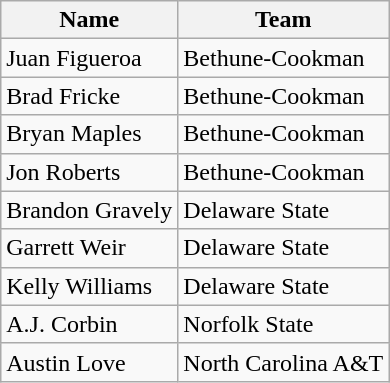<table class=wikitable>
<tr>
<th>Name</th>
<th>Team</th>
</tr>
<tr>
<td>Juan Figueroa</td>
<td>Bethune-Cookman</td>
</tr>
<tr>
<td>Brad Fricke</td>
<td>Bethune-Cookman</td>
</tr>
<tr>
<td>Bryan Maples</td>
<td>Bethune-Cookman</td>
</tr>
<tr>
<td>Jon Roberts</td>
<td>Bethune-Cookman</td>
</tr>
<tr>
<td>Brandon Gravely</td>
<td>Delaware State</td>
</tr>
<tr>
<td>Garrett Weir</td>
<td>Delaware State</td>
</tr>
<tr>
<td>Kelly Williams</td>
<td>Delaware State</td>
</tr>
<tr>
<td>A.J. Corbin</td>
<td>Norfolk State</td>
</tr>
<tr>
<td>Austin Love</td>
<td>North Carolina A&T</td>
</tr>
</table>
